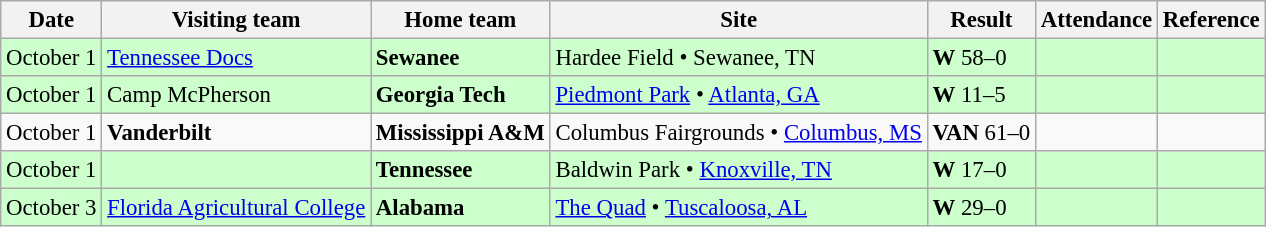<table class="wikitable" style="font-size:95%;">
<tr>
<th>Date</th>
<th>Visiting team</th>
<th>Home team</th>
<th>Site</th>
<th>Result</th>
<th>Attendance</th>
<th class="unsortable">Reference</th>
</tr>
<tr bgcolor=ccffcc>
<td>October 1</td>
<td><a href='#'>Tennessee Docs</a></td>
<td><strong>Sewanee</strong></td>
<td>Hardee Field • Sewanee, TN</td>
<td><strong>W</strong> 58–0</td>
<td></td>
<td></td>
</tr>
<tr bgcolor=ccffcc>
<td>October 1</td>
<td>Camp McPherson</td>
<td><strong>Georgia Tech</strong></td>
<td><a href='#'>Piedmont Park</a> • <a href='#'>Atlanta, GA</a></td>
<td><strong>W</strong> 11–5</td>
<td></td>
<td></td>
</tr>
<tr bgcolor=>
<td>October 1</td>
<td><strong>Vanderbilt</strong></td>
<td><strong>Mississippi A&M</strong></td>
<td>Columbus Fairgrounds • <a href='#'>Columbus, MS</a></td>
<td><strong>VAN</strong> 61–0</td>
<td></td>
<td></td>
</tr>
<tr bgcolor=ccffcc>
<td>October 1</td>
<td></td>
<td><strong>Tennessee</strong></td>
<td>Baldwin Park • <a href='#'>Knoxville, TN</a></td>
<td><strong>W</strong> 17–0</td>
<td></td>
<td></td>
</tr>
<tr bgcolor=ccffcc>
<td>October 3</td>
<td><a href='#'>Florida Agricultural College</a></td>
<td><strong>Alabama</strong></td>
<td><a href='#'>The Quad</a> • <a href='#'>Tuscaloosa, AL</a></td>
<td><strong>W</strong> 29–0</td>
<td></td>
<td></td>
</tr>
</table>
